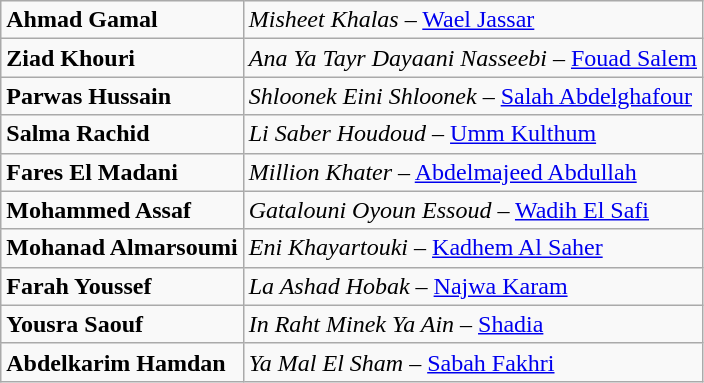<table class="wikitable">
<tr>
<td><strong>Ahmad Gamal</strong></td>
<td><em>Misheet Khalas</em> – <a href='#'>Wael Jassar</a></td>
</tr>
<tr>
<td><strong>Ziad Khouri</strong></td>
<td><em>Ana Ya Tayr Dayaani Nasseebi</em> – <a href='#'>Fouad Salem</a></td>
</tr>
<tr>
<td><strong>Parwas Hussain</strong></td>
<td><em>Shloonek Eini Shloonek</em> – <a href='#'>Salah Abdelghafour</a></td>
</tr>
<tr>
<td><strong>Salma Rachid</strong></td>
<td><em>Li Saber Houdoud</em> – <a href='#'>Umm Kulthum</a></td>
</tr>
<tr>
<td><strong>Fares El Madani</strong></td>
<td><em>Million Khater</em> – <a href='#'>Abdelmajeed Abdullah</a></td>
</tr>
<tr>
<td><strong>Mohammed Assaf</strong></td>
<td><em>Gatalouni Oyoun Essoud</em> – <a href='#'>Wadih El Safi</a></td>
</tr>
<tr>
<td><strong>Mohanad Almarsoumi</strong></td>
<td><em>Eni Khayartouki</em> – <a href='#'>Kadhem Al Saher</a></td>
</tr>
<tr>
<td><strong>Farah Youssef</strong></td>
<td><em>La Ashad Hobak</em> – <a href='#'>Najwa Karam</a></td>
</tr>
<tr>
<td><strong>Yousra Saouf</strong></td>
<td><em>In Raht Minek Ya Ain</em> – <a href='#'>Shadia</a></td>
</tr>
<tr>
<td><strong>Abdelkarim Hamdan</strong></td>
<td><em>Ya Mal El Sham</em> – <a href='#'>Sabah Fakhri</a></td>
</tr>
</table>
